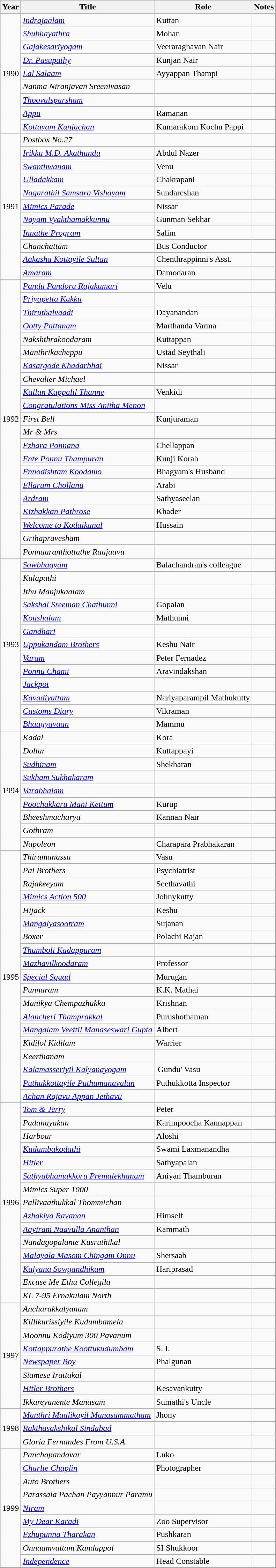<table class="wikitable sortable">
<tr>
<th>Year</th>
<th>Title</th>
<th>Role</th>
<th class="unsortable">Notes</th>
</tr>
<tr>
<td rowspan=9>1990</td>
<td><em><a href='#'>Indrajaalam</a></em></td>
<td>Kuttan</td>
<td></td>
</tr>
<tr>
<td><em><a href='#'>Shubhayathra</a></em></td>
<td>Mohan</td>
<td></td>
</tr>
<tr>
<td><em><a href='#'>Gajakesariyogam</a></em></td>
<td>Veeraraghavan Nair</td>
<td></td>
</tr>
<tr>
<td><em><a href='#'>Dr. Pasupathy</a></em></td>
<td>Kunjan Nair</td>
<td></td>
</tr>
<tr>
<td><em><a href='#'>Lal Salaam</a></em></td>
<td>Ayyappan Thampi</td>
<td></td>
</tr>
<tr>
<td><em>Nanma Niranjavan Sreenivasan</em></td>
<td></td>
<td></td>
</tr>
<tr>
<td><em><a href='#'>Thoovalsparsham</a></em></td>
<td></td>
<td></td>
</tr>
<tr>
<td><em><a href='#'>Appu</a></em></td>
<td>Ramanan</td>
<td></td>
</tr>
<tr>
<td><em><a href='#'>Kottayam Kunjachan</a></em></td>
<td>Kumarakom Kochu Pappi</td>
<td></td>
</tr>
<tr>
<td rowspan=11>1991</td>
<td><em>Postbox No.27</em></td>
<td></td>
<td></td>
</tr>
<tr>
<td><em><a href='#'>Irikku M.D. Akathundu</a></em></td>
<td>Abdul Nazer</td>
<td></td>
</tr>
<tr>
<td><em><a href='#'>Swanthwanam</a></em></td>
<td>Venu</td>
<td></td>
</tr>
<tr>
<td><em><a href='#'>Ulladakkam</a></em></td>
<td>Chakrapani</td>
<td></td>
</tr>
<tr>
<td><em><a href='#'>Nagarathil Samsara Vishayam</a></em></td>
<td>Sundareshan</td>
<td></td>
</tr>
<tr>
<td><em><a href='#'>Mimics Parade</a></em></td>
<td>Nissar</td>
<td></td>
</tr>
<tr>
<td><em><a href='#'>Nayam Vyakthamakkunnu</a></em></td>
<td>Gunman Sekhar</td>
<td></td>
</tr>
<tr>
<td><em><a href='#'>Innathe Program</a></em></td>
<td>Salim</td>
<td></td>
</tr>
<tr>
<td><em>Chanchattam</em></td>
<td>Bus Conductor</td>
<td></td>
</tr>
<tr>
<td><em><a href='#'>Aakasha Kottayile Sultan</a></em></td>
<td>Chenthrappinni's Asst.</td>
<td></td>
</tr>
<tr>
<td><em><a href='#'>Amaram</a></em></td>
<td>Damodaran</td>
<td></td>
</tr>
<tr>
<td rowspan=21>1992</td>
<td><em><a href='#'>Pandu Pandoru Rajakumari</a></em></td>
<td>Velu</td>
<td></td>
</tr>
<tr>
<td><em><a href='#'>Priyapetta Kukku</a></em></td>
<td></td>
<td></td>
</tr>
<tr>
<td><em><a href='#'>Thiruthalvaadi</a></em></td>
<td>Dayanandan</td>
<td></td>
</tr>
<tr>
<td><em><a href='#'>Ootty Pattanam</a></em></td>
<td>Marthanda Varma</td>
<td></td>
</tr>
<tr>
<td><em>Nakshthrakoodaram</em></td>
<td>Kuttappan</td>
<td></td>
</tr>
<tr>
<td><em>Manthrikacheppu</em></td>
<td>Ustad Seythali</td>
<td></td>
</tr>
<tr>
<td><em><a href='#'>Kasargode Khadarbhai</a></em></td>
<td>Nissar</td>
<td></td>
</tr>
<tr>
<td><em>Chevalier Michael</em></td>
<td></td>
<td></td>
</tr>
<tr>
<td><em><a href='#'>Kallan Kappalil Thanne</a></em></td>
<td>Venkidi</td>
<td></td>
</tr>
<tr>
<td><em><a href='#'>Congratulations Miss Anitha Menon</a></em></td>
<td></td>
<td></td>
</tr>
<tr>
<td><em>First Bell</em></td>
<td>Kunjuraman</td>
<td></td>
</tr>
<tr>
<td><em>Mr & Mrs</em></td>
<td></td>
<td></td>
</tr>
<tr>
<td><em><a href='#'>Ezhara Ponnana</a></em></td>
<td>Chellappan</td>
<td></td>
</tr>
<tr>
<td><em><a href='#'>Ente Ponnu Thampuran</a></em></td>
<td>Kunji Korah</td>
<td></td>
</tr>
<tr>
<td><em><a href='#'>Ennodishtam Koodamo</a></em></td>
<td>Bhagyam's Husband</td>
<td></td>
</tr>
<tr>
<td><em><a href='#'>Ellarum Chollanu</a></em></td>
<td>Arabi</td>
<td></td>
</tr>
<tr>
<td><em><a href='#'>Ardram</a></em></td>
<td>Sathyaseelan</td>
<td></td>
</tr>
<tr>
<td><em><a href='#'>Kizhakkan Pathrose</a></em></td>
<td>Khader</td>
<td></td>
</tr>
<tr>
<td><em><a href='#'>Welcome to Kodaikanal</a></em></td>
<td>Hussain</td>
<td></td>
</tr>
<tr>
<td><em>Grihapravesham</em></td>
<td></td>
<td></td>
</tr>
<tr>
<td><em>Ponnaaranthottathe Raajaavu</em></td>
<td></td>
<td></td>
</tr>
<tr>
<td rowspan=13>1993</td>
<td><em><a href='#'>Sowbhagyam</a></em></td>
<td>Balachandran's colleague</td>
<td></td>
</tr>
<tr>
<td><em>Kulapathi</em></td>
<td></td>
<td></td>
</tr>
<tr>
<td><em>Ithu Manjukaalam</em></td>
<td></td>
<td></td>
</tr>
<tr>
<td><em><a href='#'>Sakshal Sreeman Chathunni</a></em></td>
<td>Gopalan</td>
<td></td>
</tr>
<tr>
<td><em><a href='#'>Koushalam</a></em></td>
<td>Mathunni</td>
<td></td>
</tr>
<tr>
<td><em><a href='#'>Gandhari</a></em></td>
<td></td>
<td></td>
</tr>
<tr>
<td><em><a href='#'>Uppukandam Brothers</a></em></td>
<td>Keshu Nair</td>
<td></td>
</tr>
<tr>
<td><em><a href='#'>Varam</a></em></td>
<td>Peter Fernadez</td>
<td></td>
</tr>
<tr>
<td><em><a href='#'>Ponnu Chami</a></em></td>
<td>Aravindakshan</td>
<td></td>
</tr>
<tr>
<td><em><a href='#'>Jackpot</a></em></td>
<td></td>
<td></td>
</tr>
<tr>
<td><em><a href='#'>Kavadiyattam</a></em></td>
<td>Nariyaparampil Mathukutty</td>
<td></td>
</tr>
<tr>
<td><em><a href='#'>Customs Diary</a></em></td>
<td>Vikraman</td>
<td></td>
</tr>
<tr>
<td><em><a href='#'>Bhaagyavaan</a></em></td>
<td>Mammu</td>
<td></td>
</tr>
<tr>
<td rowspan=9>1994</td>
<td><em>Kadal</em></td>
<td>Kora</td>
<td></td>
</tr>
<tr>
<td><em>Dollar</em></td>
<td>Kuttappayi</td>
<td></td>
</tr>
<tr>
<td><em><a href='#'>Sudhinam</a></em></td>
<td>Shekharan</td>
<td></td>
</tr>
<tr>
<td><em><a href='#'>Sukham Sukhakaram</a></em></td>
<td></td>
<td></td>
</tr>
<tr>
<td><em><a href='#'>Varabhalam</a></em></td>
<td></td>
<td></td>
</tr>
<tr>
<td><em><a href='#'>Poochakkaru Mani Kettum</a></em></td>
<td>Kurup</td>
<td></td>
</tr>
<tr>
<td><em>Bheeshmacharya</em></td>
<td>Kannan Nair</td>
<td></td>
</tr>
<tr>
<td><em>Gothram</em></td>
<td></td>
<td></td>
</tr>
<tr>
<td><em>Napoleon</em></td>
<td>Charapara Prabhakaran</td>
<td></td>
</tr>
<tr>
<td rowspan=19>1995</td>
<td><em>Thirumanassu</em></td>
<td>Vasu</td>
<td></td>
</tr>
<tr>
<td><em>Pai Brothers</em></td>
<td>Psychiatrist</td>
<td></td>
</tr>
<tr>
<td><em>Rajakeeyam</em></td>
<td>Seethavathi</td>
<td></td>
</tr>
<tr>
<td><em><a href='#'>Mimics Action 500</a></em></td>
<td>Johnykutty</td>
<td></td>
</tr>
<tr>
<td><em>Hijack</em></td>
<td>Keshu</td>
<td></td>
</tr>
<tr>
<td><em><a href='#'>Mangalyasootram</a></em></td>
<td>Sujanan</td>
<td></td>
</tr>
<tr>
<td><em>Boxer</em></td>
<td>Polachi Rajan</td>
<td></td>
</tr>
<tr>
<td><em><a href='#'>Thumboli Kadappuram</a></em></td>
<td></td>
<td></td>
</tr>
<tr>
<td><em><a href='#'>Mazhavilkoodaram</a></em></td>
<td>Professor</td>
<td></td>
</tr>
<tr>
<td><em><a href='#'>Special Squad</a></em></td>
<td>Murugan</td>
<td></td>
</tr>
<tr>
<td><em>Punnaram</em></td>
<td>K.K. Mathai</td>
<td></td>
</tr>
<tr>
<td><em>Manikya Chempazhukka</em></td>
<td>Krishnan</td>
<td></td>
</tr>
<tr>
<td><em><a href='#'>Alancheri Thamprakkal</a></em></td>
<td>Purushothaman</td>
<td></td>
</tr>
<tr>
<td><em><a href='#'>Mangalam Veettil Manaseswari Gupta</a></em></td>
<td>Albert</td>
<td></td>
</tr>
<tr>
<td><em>Kidilol Kidilam</em></td>
<td>Warrier</td>
<td></td>
</tr>
<tr>
<td><em>Keerthanam</em></td>
<td></td>
<td></td>
</tr>
<tr>
<td><em><a href='#'>Kalamasseriyil Kalyanayogam</a></em></td>
<td>'Gundu' Vasu</td>
<td></td>
</tr>
<tr>
<td><em><a href='#'>Puthukkottayile Puthumanavalan</a></em></td>
<td>Puthukkotta Inspector</td>
<td></td>
</tr>
<tr>
<td><em><a href='#'>Achan Rajavu Appan Jethavu</a></em></td>
<td></td>
<td></td>
</tr>
<tr>
<td rowspan=15>1996</td>
<td><em><a href='#'>Tom & Jerry</a></em></td>
<td>Peter</td>
<td></td>
</tr>
<tr>
<td><em>Padanayakan</em></td>
<td>Karimpoocha Kannappan</td>
<td></td>
</tr>
<tr>
<td><em>Harbour</em></td>
<td>Aloshi</td>
<td></td>
</tr>
<tr>
<td><em><a href='#'>Kudumbakodathi</a></em></td>
<td>Swami Laxmanandha</td>
<td></td>
</tr>
<tr>
<td><em><a href='#'>Hitler</a></em></td>
<td>Sathyapalan</td>
<td></td>
</tr>
<tr>
<td><em><a href='#'>Sathyabhamakkoru Premalekhanam</a></em></td>
<td>Aniyan Thamburan</td>
<td></td>
</tr>
<tr>
<td><em>Mimics Super 1000</em></td>
<td></td>
<td></td>
</tr>
<tr>
<td><em>Pallivaathukkal Thommichan</em></td>
<td></td>
<td></td>
</tr>
<tr>
<td><em><a href='#'>Azhakiya Ravanan</a></em></td>
<td>Himself</td>
<td></td>
</tr>
<tr>
<td><em><a href='#'>Aayiram Naavulla Ananthan</a></em></td>
<td>Kammath</td>
<td></td>
</tr>
<tr>
<td><em>Nandagopalante Kusruthikal</em></td>
<td></td>
<td></td>
</tr>
<tr>
<td><em><a href='#'>Malayala Masom Chingam Onnu</a></em></td>
<td>Shersaab</td>
<td></td>
</tr>
<tr>
<td><em><a href='#'>Kalyana Sowgandhikam</a></em></td>
<td>Hariprasad</td>
<td></td>
</tr>
<tr>
<td><em>Excuse Me Ethu Collegila</em></td>
<td></td>
<td></td>
</tr>
<tr>
<td><em>KL 7-95 Ernakulam North</em></td>
<td></td>
<td></td>
</tr>
<tr>
<td rowspan=8>1997</td>
<td><em>Ancharakkalyanam</em></td>
<td></td>
<td></td>
</tr>
<tr>
<td><em>Killikurissiyile Kudumbamela</em></td>
<td></td>
<td></td>
</tr>
<tr>
<td><em>Moonnu Kodiyum 300 Pavanum</em></td>
<td></td>
<td></td>
</tr>
<tr>
<td><em><a href='#'>Kottappurathe Koottukudumbam</a></em></td>
<td>S. I.</td>
<td></td>
</tr>
<tr>
<td><em><a href='#'>Newspaper Boy</a></em></td>
<td>Phalgunan</td>
<td></td>
</tr>
<tr>
<td><em>Siamese Irattakal</em></td>
<td></td>
<td></td>
</tr>
<tr>
<td><em><a href='#'>Hitler Brothers</a></em></td>
<td>Kesavankutty</td>
<td></td>
</tr>
<tr>
<td><em>Ikkareyanente Manasam</em></td>
<td>Sumathi's Uncle</td>
<td></td>
</tr>
<tr>
<td rowspan=3>1998</td>
<td><em><a href='#'>Manthri Maalikayil Manasammatham</a></em></td>
<td>Jhony</td>
<td></td>
</tr>
<tr>
<td><em><a href='#'>Rakthasakshikal Sindabad</a></em></td>
<td></td>
<td></td>
</tr>
<tr>
<td><em>Gloria Fernandes From U.S.A.</em></td>
<td></td>
<td></td>
</tr>
<tr>
<td rowspan=9>1999</td>
<td><em>Panchapandavar</em></td>
<td>Luko</td>
<td></td>
</tr>
<tr>
<td><em><a href='#'>Charlie Chaplin</a></em></td>
<td>Photographer</td>
<td></td>
</tr>
<tr>
<td><em>Auto Brothers</em></td>
<td></td>
<td></td>
</tr>
<tr>
<td><em>Parassala Pachan Payyannur Paramu</em></td>
<td></td>
<td></td>
</tr>
<tr>
<td><em><a href='#'>Niram</a></em></td>
<td></td>
<td></td>
</tr>
<tr>
<td><em><a href='#'>My Dear Karadi</a></em></td>
<td>Zoo Supervisor</td>
<td></td>
</tr>
<tr>
<td><em><a href='#'>Ezhupunna Tharakan</a></em></td>
<td>Pushkaran</td>
<td></td>
</tr>
<tr>
<td><em>Onnaamvattam Kandappol</em></td>
<td>SI Shukkoor</td>
<td></td>
</tr>
<tr>
<td><em><a href='#'>Independence</a></em></td>
<td>Head Constable</td>
<td></td>
</tr>
<tr>
</tr>
</table>
